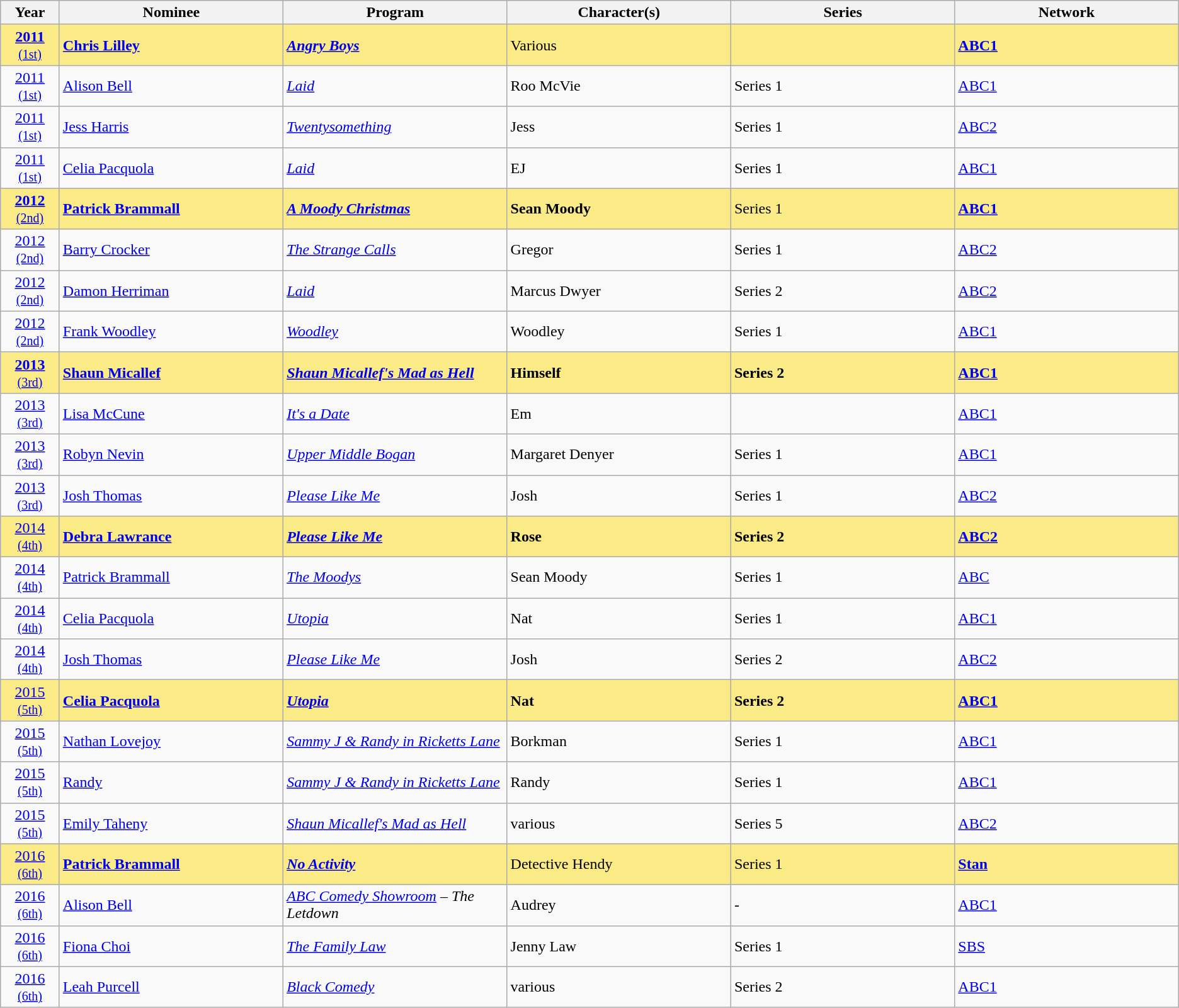<table class="sortable wikitable">
<tr>
<th width="5%">Year</th>
<th width="19%">Nominee</th>
<th width="19%">Program</th>
<th width="19%">Character(s)</th>
<th width="19%">Series</th>
<th width="19%">Network</th>
</tr>
<tr style="background:#FAEB86">
<td align="center"><strong><a href='#'>2011</a></strong><br><small><a href='#'>(1st)</a></small></td>
<td><strong><a href='#'>Chris Lilley</a></strong></td>
<td><strong><em><a href='#'>Angry Boys</a></em></strong></td>
<td>Various</td>
<td></td>
<td><strong><a href='#'>ABC1</a></strong></td>
</tr>
<tr>
<td align="center"><a href='#'>2011</a><br><small><a href='#'>(1st)</a></small></td>
<td><a href='#'>Alison Bell</a></td>
<td><em><a href='#'>Laid</a></em></td>
<td>Roo McVie</td>
<td>Series 1</td>
<td><a href='#'>ABC1</a></td>
</tr>
<tr>
<td align="center"><a href='#'>2011</a><br><small><a href='#'>(1st)</a></small></td>
<td><a href='#'>Jess Harris</a></td>
<td><em><a href='#'>Twentysomething</a></em></td>
<td>Jess</td>
<td>Series 1</td>
<td><a href='#'>ABC2</a></td>
</tr>
<tr>
<td align="center"><a href='#'>2011</a><br><small><a href='#'>(1st)</a></small></td>
<td><a href='#'>Celia Pacquola</a></td>
<td><em><a href='#'>Laid</a></em></td>
<td>EJ</td>
<td>Series 1</td>
<td><a href='#'>ABC1</a></td>
</tr>
<tr style="background:#FAEB86">
<td align="center"><strong><a href='#'>2012</a></strong><br><small><a href='#'>(2nd)</a></small></td>
<td><strong><a href='#'>Patrick Brammall</a></strong></td>
<td><strong><em><a href='#'>A Moody Christmas</a></em></strong></td>
<td><strong>Sean Moody</strong></td>
<td>Series 1</td>
<td><strong><a href='#'>ABC1</a></strong></td>
</tr>
<tr>
<td align="center"><a href='#'>2012</a><br><small><a href='#'>(2nd)</a></small></td>
<td><a href='#'>Barry Crocker</a></td>
<td><em><a href='#'>The Strange Calls</a></em></td>
<td>Gregor</td>
<td>Series 1</td>
<td><a href='#'>ABC2</a></td>
</tr>
<tr>
<td align="center"><a href='#'>2012</a><br><small><a href='#'>(2nd)</a></small></td>
<td><a href='#'>Damon Herriman</a></td>
<td><em><a href='#'>Laid</a></em></td>
<td>Marcus Dwyer</td>
<td>Series 2</td>
<td><a href='#'>ABC2</a></td>
</tr>
<tr>
<td align="center"><a href='#'>2012</a><br><small><a href='#'>(2nd)</a></small></td>
<td><a href='#'>Frank Woodley</a></td>
<td><em><a href='#'>Woodley</a></em></td>
<td>Woodley</td>
<td>Series 1</td>
<td><a href='#'>ABC1</a></td>
</tr>
<tr style="background:#FAEB86">
<td align="center"><strong><a href='#'>2013</a></strong><br><small><a href='#'>(3rd)</a></small></td>
<td><strong><a href='#'>Shaun Micallef</a></strong></td>
<td><strong><em><a href='#'>Shaun Micallef's Mad as Hell</a></em></strong></td>
<td><strong>Himself</strong></td>
<td><strong>Series 2</strong></td>
<td><strong><a href='#'>ABC1</a></strong></td>
</tr>
<tr>
<td align="center"><a href='#'>2013</a><br><small><a href='#'>(3rd)</a></small></td>
<td><a href='#'>Lisa McCune</a></td>
<td><em><a href='#'>It's a Date</a></em></td>
<td>Em</td>
<td></td>
<td><a href='#'>ABC1</a></td>
</tr>
<tr>
<td align="center"><a href='#'>2013</a><br><small><a href='#'>(3rd)</a></small></td>
<td><a href='#'>Robyn Nevin</a></td>
<td><em><a href='#'>Upper Middle Bogan</a></em></td>
<td>Margaret Denyer</td>
<td>Series 1</td>
<td><a href='#'>ABC1</a></td>
</tr>
<tr>
<td align="center"><a href='#'>2013</a><br><small><a href='#'>(3rd)</a></small></td>
<td><a href='#'>Josh Thomas</a></td>
<td><em><a href='#'>Please Like Me</a></em></td>
<td>Josh</td>
<td>Series 1</td>
<td><a href='#'>ABC2</a></td>
</tr>
<tr style="background:#FAEB86">
<td align="center"><a href='#'>2014</a><br><small><a href='#'>(4th)</a></small></td>
<td><strong><a href='#'>Debra Lawrance</a></strong></td>
<td><strong><em><a href='#'>Please Like Me</a></em></strong></td>
<td><strong>Rose</strong></td>
<td><strong>Series 2</strong></td>
<td><strong><a href='#'>ABC2</a></strong></td>
</tr>
<tr>
<td align="center"><a href='#'>2014</a><br><small><a href='#'>(4th)</a></small></td>
<td><a href='#'>Patrick Brammall</a></td>
<td><em><a href='#'>The Moodys</a></em></td>
<td>Sean Moody</td>
<td>Series 1</td>
<td><a href='#'>ABC</a></td>
</tr>
<tr>
<td align="center"><a href='#'>2014</a><br><small><a href='#'>(4th)</a></small></td>
<td><a href='#'>Celia Pacquola</a></td>
<td><em><a href='#'>Utopia</a></em></td>
<td>Nat</td>
<td>Series 1</td>
<td><a href='#'>ABC1</a></td>
</tr>
<tr>
<td align="center"><a href='#'>2014</a><br><small><a href='#'>(4th)</a></small></td>
<td><a href='#'>Josh Thomas</a></td>
<td><em><a href='#'>Please Like Me</a></em></td>
<td>Josh</td>
<td>Series 2</td>
<td><a href='#'>ABC2</a></td>
</tr>
<tr style="background:#FAEB86">
<td align="center"><a href='#'>2015</a><br><small><a href='#'>(5th)</a></small></td>
<td><strong><a href='#'>Celia Pacquola</a></strong></td>
<td><strong><em><a href='#'>Utopia</a></em></strong></td>
<td><strong>Nat</strong></td>
<td><strong>Series 2</strong></td>
<td><strong><a href='#'>ABC1</a></strong></td>
</tr>
<tr>
<td align="center"><a href='#'>2015</a><br><small><a href='#'>(5th)</a></small></td>
<td><a href='#'>Nathan Lovejoy</a></td>
<td><em><a href='#'>Sammy J & Randy in Ricketts Lane</a></em></td>
<td>Borkman</td>
<td>Series 1</td>
<td><a href='#'>ABC1</a></td>
</tr>
<tr>
<td align="center"><a href='#'>2015</a><br><small><a href='#'>(5th)</a></small></td>
<td><a href='#'>Randy</a></td>
<td><em><a href='#'>Sammy J & Randy in Ricketts Lane</a></em></td>
<td>Randy</td>
<td>Series 1</td>
<td><a href='#'>ABC1</a></td>
</tr>
<tr>
<td align="center"><a href='#'>2015</a><br><small><a href='#'>(5th)</a></small></td>
<td><a href='#'>Emily Taheny</a></td>
<td><em><a href='#'>Shaun Micallef's Mad as Hell</a></em></td>
<td>various</td>
<td>Series 5</td>
<td><a href='#'>ABC2</a></td>
</tr>
<tr style="background:#FAEB86">
<td align="center"><a href='#'>2016</a><br><small><a href='#'>(6th)</a></small></td>
<td><strong><a href='#'>Patrick Brammall</a></strong></td>
<td><strong><em><a href='#'>No Activity</a></em></strong></td>
<td>Detective Hendy</td>
<td>Series 1</td>
<td><strong><a href='#'>Stan</a></strong></td>
</tr>
<tr>
<td align="center"><a href='#'>2016</a><br><small><a href='#'>(6th)</a></small></td>
<td><a href='#'>Alison Bell</a></td>
<td><em><a href='#'>ABC Comedy Showroom</a> – The Letdown</em></td>
<td>Audrey</td>
<td>-</td>
<td><a href='#'>ABC1</a></td>
</tr>
<tr>
<td align="center"><a href='#'>2016</a><br><small><a href='#'>(6th)</a></small></td>
<td><a href='#'>Fiona Choi</a></td>
<td><em><a href='#'>The Family Law</a></em></td>
<td>Jenny Law</td>
<td>Series 1</td>
<td><a href='#'>SBS</a></td>
</tr>
<tr>
<td align="center"><a href='#'>2016</a><br><small><a href='#'>(6th)</a></small></td>
<td><a href='#'>Leah Purcell</a></td>
<td><em><a href='#'>Black Comedy</a></em></td>
<td>various</td>
<td>Series 2</td>
<td><a href='#'>ABC1</a></td>
</tr>
</table>
